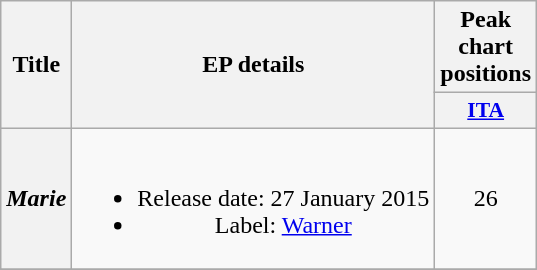<table class="wikitable plainrowheaders" style="text-align:center;">
<tr>
<th scope="col" rowspan="2">Title</th>
<th scope="col" rowspan="2">EP details</th>
<th scope="col" colspan="1">Peak chart positions</th>
</tr>
<tr>
<th scope="col" style="width:3em;font-size:90%;"><a href='#'>ITA</a><br></th>
</tr>
<tr>
<th scope="row"><em>Marie</em></th>
<td><br><ul><li>Release date: 27 January 2015</li><li>Label: <a href='#'>Warner</a></li></ul></td>
<td>26</td>
</tr>
<tr>
</tr>
</table>
